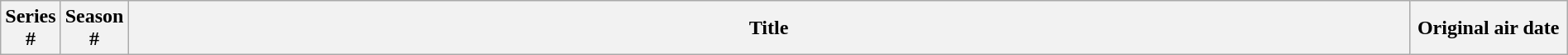<table class="wikitable plainrowheaders" style="width:100%; margin:auto; background:#FFFFFF;">
<tr>
<th width="20">Series<br>#</th>
<th width="20">Season<br>#</th>
<th>Title</th>
<th width="120">Original air date<br>











</th>
</tr>
</table>
